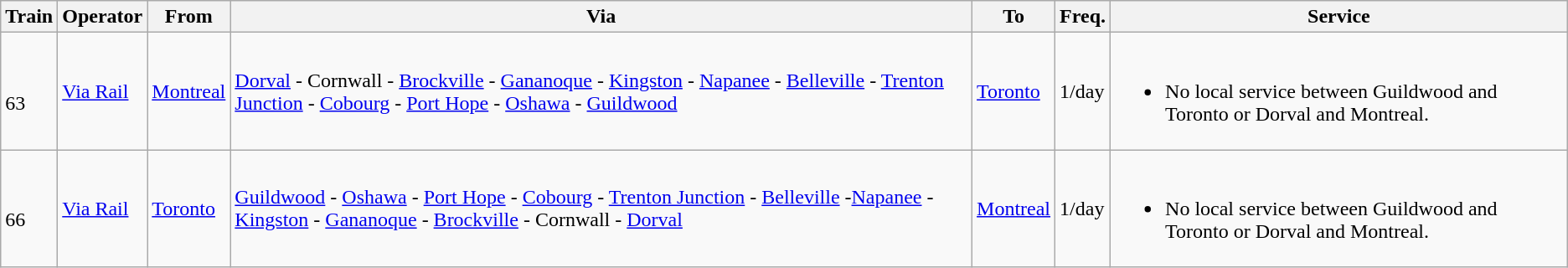<table class="wikitable vatop">
<tr>
<th>Train</th>
<th>Operator</th>
<th>From</th>
<th>Via</th>
<th>To</th>
<th>Freq.</th>
<th>Service</th>
</tr>
<tr>
<td><br>63</td>
<td><a href='#'>Via Rail</a></td>
<td><a href='#'>Montreal</a></td>
<td> <a href='#'>Dorval</a> - Cornwall - <a href='#'>Brockville</a> - <a href='#'>Gananoque</a> - <a href='#'>Kingston</a> - <a href='#'>Napanee</a> - <a href='#'>Belleville</a> - <a href='#'>Trenton Junction</a> - <a href='#'>Cobourg</a> - <a href='#'>Port Hope</a> - <a href='#'>Oshawa</a> - <a href='#'>Guildwood</a></td>
<td><a href='#'>Toronto</a></td>
<td>1/day</td>
<td><br><ul><li>No local service between Guildwood and Toronto or Dorval and Montreal.</li></ul></td>
</tr>
<tr>
<td><br>66</td>
<td><a href='#'>Via Rail</a></td>
<td><a href='#'>Toronto</a></td>
<td><a href='#'>Guildwood</a> - <a href='#'>Oshawa</a> - <a href='#'>Port Hope</a> - <a href='#'>Cobourg</a> - <a href='#'>Trenton Junction</a> - <a href='#'>Belleville</a> -<a href='#'>Napanee</a> - <a href='#'>Kingston</a> - <a href='#'>Gananoque</a> - <a href='#'>Brockville</a> -  Cornwall -  <a href='#'>Dorval</a></td>
<td><a href='#'>Montreal</a></td>
<td>1/day</td>
<td><br><ul><li>No local service between Guildwood and Toronto or Dorval and Montreal.</li></ul></td>
</tr>
</table>
